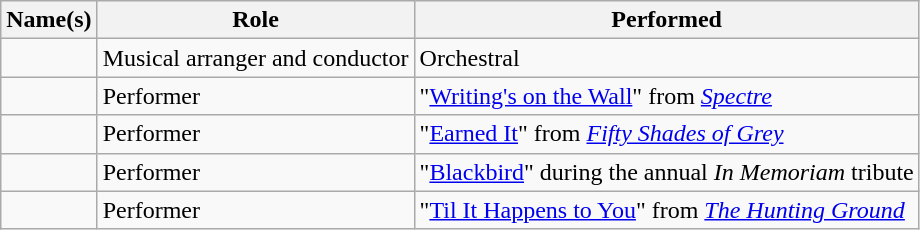<table class="wikitable sortable">
<tr>
<th>Name(s)</th>
<th>Role</th>
<th>Performed</th>
</tr>
<tr>
<td></td>
<td>Musical arranger and conductor</td>
<td>Orchestral</td>
</tr>
<tr>
<td></td>
<td>Performer</td>
<td>"<a href='#'>Writing's on the Wall</a>" from <em><a href='#'>Spectre</a></em></td>
</tr>
<tr>
<td></td>
<td>Performer</td>
<td>"<a href='#'>Earned It</a>" from <em><a href='#'>Fifty Shades of Grey</a></em></td>
</tr>
<tr>
<td></td>
<td>Performer</td>
<td>"<a href='#'>Blackbird</a>" during the annual <em>In Memoriam</em> tribute</td>
</tr>
<tr>
<td></td>
<td>Performer</td>
<td>"<a href='#'>Til It Happens to You</a>" from <em><a href='#'>The Hunting Ground</a></em></td>
</tr>
</table>
